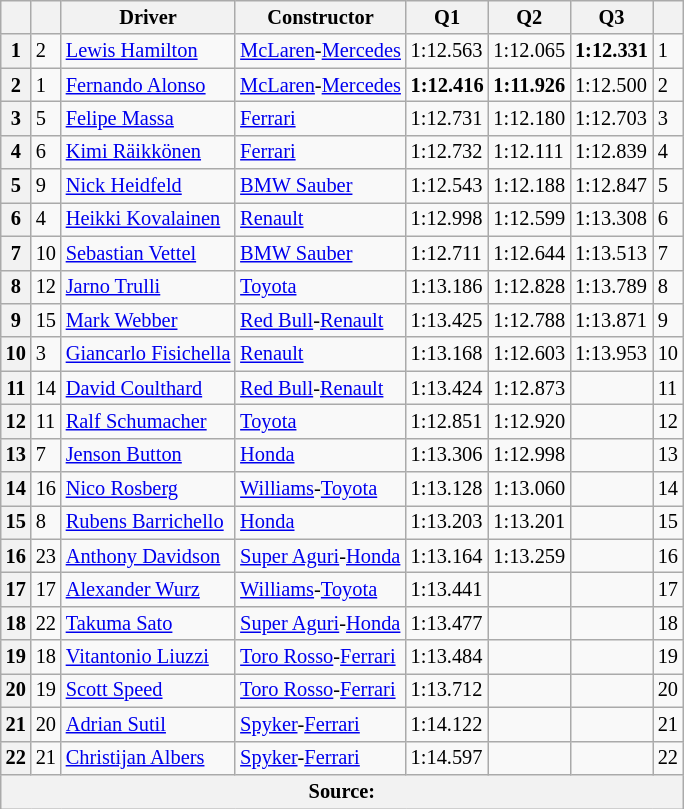<table class="wikitable sortable" style="font-size: 85%">
<tr>
<th></th>
<th></th>
<th>Driver</th>
<th>Constructor</th>
<th>Q1</th>
<th>Q2</th>
<th>Q3</th>
<th></th>
</tr>
<tr>
<th>1</th>
<td>2</td>
<td> <a href='#'>Lewis Hamilton</a></td>
<td align="center" nowrap><a href='#'>McLaren</a>-<a href='#'>Mercedes</a></td>
<td>1:12.563</td>
<td>1:12.065</td>
<td><strong>1:12.331</strong></td>
<td>1</td>
</tr>
<tr>
<th>2</th>
<td>1</td>
<td> <a href='#'>Fernando Alonso</a></td>
<td><a href='#'>McLaren</a>-<a href='#'>Mercedes</a></td>
<td><strong>1:12.416</strong></td>
<td><strong>1:11.926</strong></td>
<td>1:12.500</td>
<td>2</td>
</tr>
<tr>
<th>3</th>
<td>5</td>
<td> <a href='#'>Felipe Massa</a></td>
<td><a href='#'>Ferrari</a></td>
<td>1:12.731</td>
<td>1:12.180</td>
<td>1:12.703</td>
<td>3</td>
</tr>
<tr>
<th>4</th>
<td>6</td>
<td> <a href='#'>Kimi Räikkönen</a></td>
<td><a href='#'>Ferrari</a></td>
<td>1:12.732</td>
<td>1:12.111</td>
<td>1:12.839</td>
<td>4</td>
</tr>
<tr>
<th>5</th>
<td>9</td>
<td> <a href='#'>Nick Heidfeld</a></td>
<td><a href='#'>BMW Sauber</a></td>
<td>1:12.543</td>
<td>1:12.188</td>
<td>1:12.847</td>
<td>5</td>
</tr>
<tr>
<th>6</th>
<td>4</td>
<td> <a href='#'>Heikki Kovalainen</a></td>
<td><a href='#'>Renault</a></td>
<td>1:12.998</td>
<td>1:12.599</td>
<td>1:13.308</td>
<td>6</td>
</tr>
<tr>
<th>7</th>
<td>10</td>
<td> <a href='#'>Sebastian Vettel</a></td>
<td><a href='#'>BMW Sauber</a></td>
<td>1:12.711</td>
<td>1:12.644</td>
<td>1:13.513</td>
<td>7</td>
</tr>
<tr>
<th>8</th>
<td>12</td>
<td> <a href='#'>Jarno Trulli</a></td>
<td><a href='#'>Toyota</a></td>
<td>1:13.186</td>
<td>1:12.828</td>
<td>1:13.789</td>
<td>8</td>
</tr>
<tr>
<th>9</th>
<td>15</td>
<td> <a href='#'>Mark Webber</a></td>
<td><a href='#'>Red Bull</a>-<a href='#'>Renault</a></td>
<td>1:13.425</td>
<td>1:12.788</td>
<td>1:13.871</td>
<td>9</td>
</tr>
<tr>
<th>10</th>
<td>3</td>
<td align="center" nowrap> <a href='#'>Giancarlo Fisichella</a></td>
<td><a href='#'>Renault</a></td>
<td>1:13.168</td>
<td>1:12.603</td>
<td>1:13.953</td>
<td>10</td>
</tr>
<tr>
<th>11</th>
<td>14</td>
<td> <a href='#'>David Coulthard</a></td>
<td><a href='#'>Red Bull</a>-<a href='#'>Renault</a></td>
<td>1:13.424</td>
<td>1:12.873</td>
<td></td>
<td>11</td>
</tr>
<tr>
<th>12</th>
<td>11</td>
<td> <a href='#'>Ralf Schumacher</a></td>
<td><a href='#'>Toyota</a></td>
<td>1:12.851</td>
<td>1:12.920</td>
<td></td>
<td>12</td>
</tr>
<tr>
<th>13</th>
<td>7</td>
<td> <a href='#'>Jenson Button</a></td>
<td><a href='#'>Honda</a></td>
<td>1:13.306</td>
<td>1:12.998</td>
<td></td>
<td>13</td>
</tr>
<tr>
<th>14</th>
<td>16</td>
<td> <a href='#'>Nico Rosberg</a></td>
<td><a href='#'>Williams</a>-<a href='#'>Toyota</a></td>
<td>1:13.128</td>
<td>1:13.060</td>
<td></td>
<td>14</td>
</tr>
<tr>
<th>15</th>
<td>8</td>
<td> <a href='#'>Rubens Barrichello</a></td>
<td><a href='#'>Honda</a></td>
<td>1:13.203</td>
<td>1:13.201</td>
<td></td>
<td>15</td>
</tr>
<tr>
<th>16</th>
<td>23</td>
<td> <a href='#'>Anthony Davidson</a></td>
<td><a href='#'>Super Aguri</a>-<a href='#'>Honda</a></td>
<td>1:13.164</td>
<td>1:13.259</td>
<td></td>
<td>16</td>
</tr>
<tr>
<th>17</th>
<td>17</td>
<td> <a href='#'>Alexander Wurz</a></td>
<td><a href='#'>Williams</a>-<a href='#'>Toyota</a></td>
<td>1:13.441</td>
<td></td>
<td></td>
<td>17</td>
</tr>
<tr>
<th>18</th>
<td>22</td>
<td> <a href='#'>Takuma Sato</a></td>
<td><a href='#'>Super Aguri</a>-<a href='#'>Honda</a></td>
<td>1:13.477</td>
<td></td>
<td></td>
<td>18</td>
</tr>
<tr>
<th>19</th>
<td>18</td>
<td> <a href='#'>Vitantonio Liuzzi</a></td>
<td><a href='#'>Toro Rosso</a>-<a href='#'>Ferrari</a></td>
<td>1:13.484</td>
<td></td>
<td></td>
<td>19</td>
</tr>
<tr>
<th>20</th>
<td>19</td>
<td> <a href='#'>Scott Speed</a></td>
<td><a href='#'>Toro Rosso</a>-<a href='#'>Ferrari</a></td>
<td>1:13.712</td>
<td></td>
<td></td>
<td>20</td>
</tr>
<tr>
<th>21</th>
<td>20</td>
<td> <a href='#'>Adrian Sutil</a></td>
<td><a href='#'>Spyker</a>-<a href='#'>Ferrari</a></td>
<td>1:14.122</td>
<td></td>
<td></td>
<td>21</td>
</tr>
<tr>
<th>22</th>
<td>21</td>
<td> <a href='#'>Christijan Albers</a></td>
<td><a href='#'>Spyker</a>-<a href='#'>Ferrari</a></td>
<td>1:14.597</td>
<td></td>
<td></td>
<td>22</td>
</tr>
<tr>
<th colspan=8>Source:</th>
</tr>
</table>
